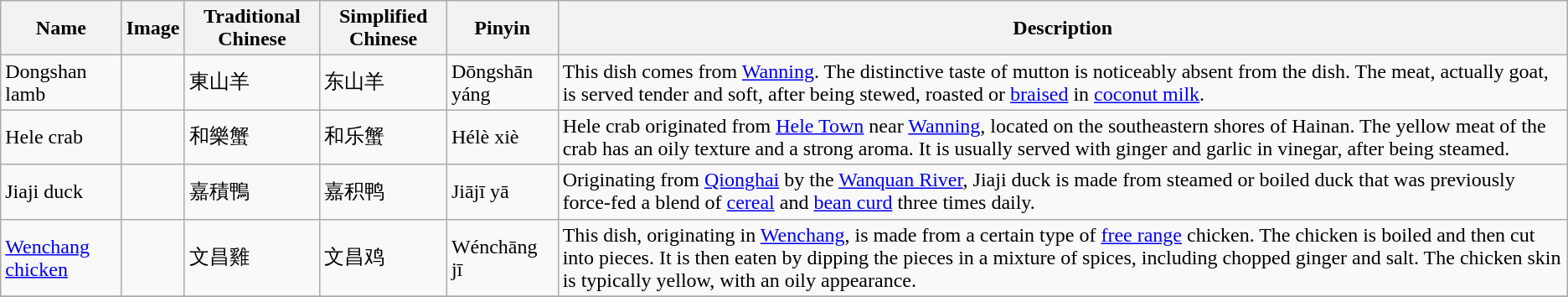<table class="wikitable">
<tr>
<th>Name</th>
<th>Image</th>
<th>Traditional Chinese</th>
<th>Simplified Chinese</th>
<th>Pinyin</th>
<th>Description</th>
</tr>
<tr>
<td>Dongshan lamb</td>
<td></td>
<td>東山羊</td>
<td>东山羊</td>
<td>Dōngshān yáng</td>
<td>This dish comes from <a href='#'>Wanning</a>. The distinctive taste of mutton is noticeably absent from the dish. The meat, actually goat, is served tender and soft, after being stewed, roasted or <a href='#'>braised</a> in <a href='#'>coconut milk</a>.</td>
</tr>
<tr>
<td>Hele crab</td>
<td></td>
<td>和樂蟹</td>
<td>和乐蟹</td>
<td>Hélè xiè</td>
<td>Hele crab originated from <a href='#'>Hele Town</a> near <a href='#'>Wanning</a>, located on the southeastern shores of Hainan. The yellow meat of the crab has an oily texture and a strong aroma. It is usually served with ginger and garlic in vinegar, after being steamed.</td>
</tr>
<tr>
<td>Jiaji duck</td>
<td></td>
<td>嘉積鴨</td>
<td>嘉积鸭</td>
<td>Jiājī yā</td>
<td>Originating from <a href='#'>Qionghai</a> by the <a href='#'>Wanquan River</a>, Jiaji duck is made from steamed or boiled duck that was previously force-fed a blend of <a href='#'>cereal</a> and <a href='#'>bean curd</a> three times daily.</td>
</tr>
<tr>
<td><a href='#'>Wenchang chicken</a></td>
<td></td>
<td>文昌雞</td>
<td>文昌鸡</td>
<td>Wénchāng jī</td>
<td>This dish, originating in <a href='#'>Wenchang</a>, is made from a certain type of <a href='#'>free range</a> chicken. The chicken is boiled and then cut into pieces. It is then eaten by dipping the pieces in a mixture of spices, including chopped ginger and salt. The chicken skin is typically yellow, with an oily appearance.</td>
</tr>
<tr>
</tr>
</table>
